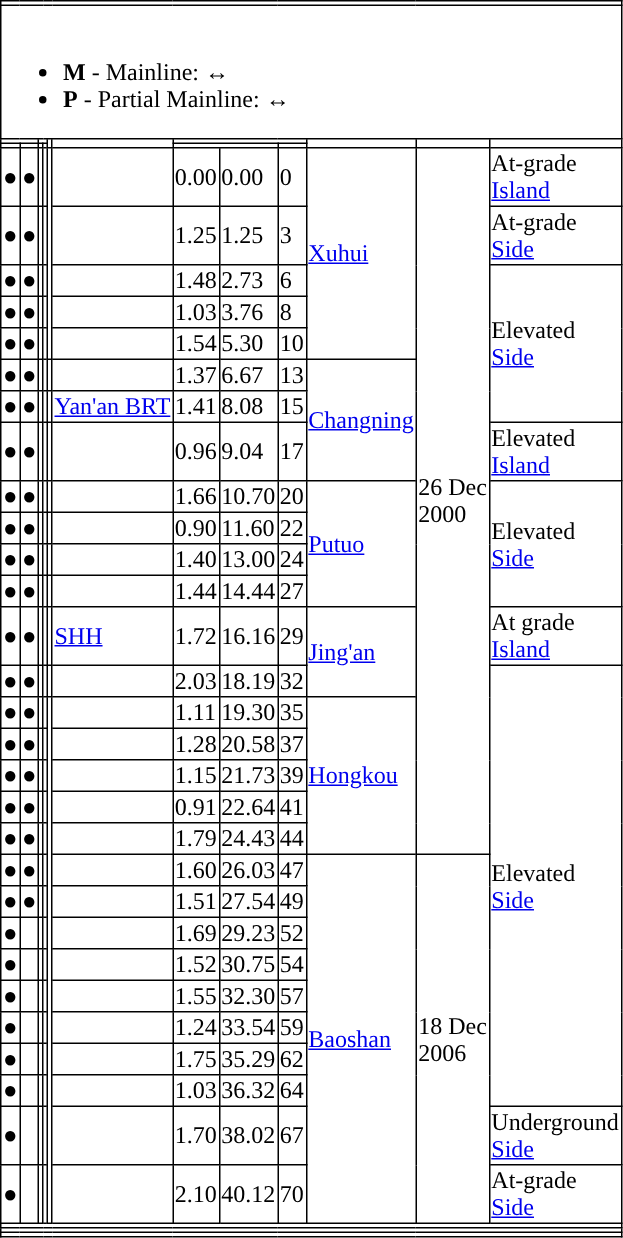<table border=1 style="border-collapse: collapse;" class="mw-collapsible">
<tr>
<th colspan="12" style="text-align: center"></th>
</tr>
<tr>
<td colspan="12" style="text-align: left"><br><ul><li><strong>M</strong> - Mainline:   ↔ </li><li><strong>P</strong> - Partial Mainline:   ↔ </li></ul></td>
</tr>
<tr>
<th rowspan="1" colspan="2"></th>
<th colspan="2"></th>
<th rowspan="2" style="text-align:center; background:#"></th>
<th rowspan="2"></th>
<th colspan="3" rowspan="1"></th>
<th rowspan="2"></th>
<th rowspan="2"></th>
<th rowspan="2"></th>
</tr>
<tr>
<th rowspan="1"></th>
<th rowspan="1"></th>
<th></th>
<th></th>
<th colspan="2"></th>
<th></th>
</tr>
<tr>
<td align="center">●</td>
<td align="center">●</td>
<td></td>
<td></td>
<td rowspan="5"></td>
<td>   </td>
<td>0.00</td>
<td>0.00</td>
<td>0</td>
<td rowspan=5><a href='#'>Xuhui</a></td>
<td rowspan=19>26 Dec<br> 2000</td>
<td>At-grade <br><a href='#'>Island</a></td>
</tr>
<tr>
<td align="center">●</td>
<td align="center">●</td>
<td></td>
<td></td>
<td></td>
<td>1.25</td>
<td>1.25</td>
<td>3</td>
<td>At-grade <br><a href='#'>Side</a></td>
</tr>
<tr>
<td align="center">●</td>
<td align="center">●</td>
<td></td>
<td></td>
<td></td>
<td>1.48</td>
<td>2.73</td>
<td>6</td>
<td rowspan=5>Elevated <br><a href='#'>Side</a></td>
</tr>
<tr>
<td align="center">●</td>
<td align="center">●</td>
<td></td>
<td></td>
<td></td>
<td>1.03</td>
<td>3.76</td>
<td>8</td>
</tr>
<tr>
<td align="center">●</td>
<td align="center">●</td>
<td></td>
<td></td>
<td> </td>
<td>1.54</td>
<td>5.30</td>
<td>10</td>
</tr>
<tr>
<td align="center">●</td>
<td align="center">●</td>
<td></td>
<td></td>
<td style="text-align:center; background:#"></td>
<td></td>
<td>1.37</td>
<td>6.67</td>
<td>13</td>
<td rowspan=3><a href='#'>Changning</a></td>
</tr>
<tr>
<td align="center">●</td>
<td align="center">●</td>
<td></td>
<td></td>
<td style="text-align:center; background:#"></td>
<td> <a href='#'>Yan'an BRT</a></td>
<td>1.41</td>
<td>8.08</td>
<td>15</td>
</tr>
<tr>
<td align="center">●</td>
<td align="center">●</td>
<td></td>
<td></td>
<td style="text-align:center; background:#"></td>
<td></td>
<td>0.96</td>
<td>9.04</td>
<td>17</td>
<td>Elevated <br><a href='#'>Island</a></td>
</tr>
<tr>
<td align="center">●</td>
<td align="center">●</td>
<td></td>
<td></td>
<td style="text-align:center; background:#"></td>
<td></td>
<td>1.66</td>
<td>10.70</td>
<td>20</td>
<td rowspan=4><a href='#'>Putuo</a></td>
<td rowspan=4>Elevated <br><a href='#'>Side</a></td>
</tr>
<tr>
<td align="center">●</td>
<td align="center">●</td>
<td></td>
<td></td>
<td style="text-align:center; background:#"></td>
<td> </td>
<td>0.90</td>
<td>11.60</td>
<td>22</td>
</tr>
<tr>
<td align="center">●</td>
<td align="center">●</td>
<td></td>
<td></td>
<td style="text-align:center; background:#"></td>
<td></td>
<td>1.40</td>
<td>13.00</td>
<td>24</td>
</tr>
<tr>
<td align="center">●</td>
<td align="center">●</td>
<td></td>
<td></td>
<td style="text-align:center; background:#"></td>
<td></td>
<td>1.44</td>
<td>14.44</td>
<td>27</td>
</tr>
<tr>
<td align="center">●</td>
<td align="center">●</td>
<td></td>
<td></td>
<td style="text-align:center; background:#"></td>
<td>   <a href='#'>SHH</a></td>
<td>1.72</td>
<td>16.16</td>
<td>29</td>
<td rowspan=2><a href='#'>Jing'an</a></td>
<td>At grade <br><a href='#'>Island</a></td>
</tr>
<tr>
<td align="center">●</td>
<td align="center">●</td>
<td></td>
<td></td>
<td style="text-align:center; background:#"></td>
<td></td>
<td>2.03</td>
<td>18.19</td>
<td>32</td>
<td rowspan=14>Elevated <br><a href='#'>Side</a></td>
</tr>
<tr>
<td align="center">●</td>
<td align="center">●</td>
<td></td>
<td></td>
<td rowspan="15"></td>
<td></td>
<td>1.11</td>
<td>19.30</td>
<td>35</td>
<td rowspan=5><a href='#'>Hongkou</a></td>
</tr>
<tr>
<td align="center">●</td>
<td align="center">●</td>
<td></td>
<td></td>
<td></td>
<td>1.28</td>
<td>20.58</td>
<td>37</td>
</tr>
<tr>
<td align="center">●</td>
<td align="center">●</td>
<td></td>
<td></td>
<td></td>
<td>1.15</td>
<td>21.73</td>
<td>39</td>
</tr>
<tr>
<td align="center">●</td>
<td align="center">●</td>
<td></td>
<td></td>
<td></td>
<td>0.91</td>
<td>22.64</td>
<td>41</td>
</tr>
<tr>
<td align="center">●</td>
<td align="center">●</td>
<td></td>
<td></td>
<td></td>
<td>1.79</td>
<td>24.43</td>
<td>44</td>
</tr>
<tr>
<td align="center">●</td>
<td align="center">●</td>
<td></td>
<td></td>
<td></td>
<td>1.60</td>
<td>26.03</td>
<td>47</td>
<td rowspan=10><a href='#'>Baoshan</a></td>
<td rowspan=10>18 Dec<br> 2006</td>
</tr>
<tr>
<td align="center">●</td>
<td align="center">●</td>
<td></td>
<td></td>
<td></td>
<td>1.51</td>
<td>27.54</td>
<td>49</td>
</tr>
<tr>
<td align="center">●</td>
<td align="center"></td>
<td></td>
<td></td>
<td></td>
<td>1.69</td>
<td>29.23</td>
<td>52</td>
</tr>
<tr>
<td align="center">●</td>
<td align="center"></td>
<td></td>
<td></td>
<td></td>
<td>1.52</td>
<td>30.75</td>
<td>54</td>
</tr>
<tr>
<td align="center">●</td>
<td align="center"></td>
<td></td>
<td></td>
<td></td>
<td>1.55</td>
<td>32.30</td>
<td>57</td>
</tr>
<tr>
<td align="center">●</td>
<td align="center"></td>
<td></td>
<td></td>
<td></td>
<td>1.24</td>
<td>33.54</td>
<td>59</td>
</tr>
<tr>
<td align="center">●</td>
<td align="center"></td>
<td></td>
<td></td>
<td></td>
<td>1.75</td>
<td>35.29</td>
<td>62</td>
</tr>
<tr>
<td align="center">●</td>
<td align="center"></td>
<td></td>
<td></td>
<td></td>
<td>1.03</td>
<td>36.32</td>
<td>64</td>
</tr>
<tr>
<td align="center">●</td>
<td align="center"></td>
<td></td>
<td></td>
<td></td>
<td>1.70</td>
<td>38.02</td>
<td>67</td>
<td>Underground<br><a href='#'>Side</a></td>
</tr>
<tr>
<td align="center">●</td>
<td align="center"></td>
<td></td>
<td></td>
<td></td>
<td>2.10</td>
<td>40.12</td>
<td>70</td>
<td>At-grade <br><a href='#'>Side</a></td>
</tr>
<tr style="background:#">
<td colspan = "12"></td>
</tr>
<tr>
<td colspan = "12"></td>
</tr>
<tr style="background: #">
<td colspan = "12"></td>
</tr>
</table>
